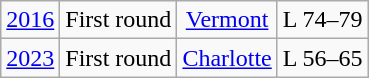<table class="wikitable">
<tr align="center">
<td><a href='#'>2016</a></td>
<td>First round</td>
<td><a href='#'>Vermont</a></td>
<td>L 74–79</td>
</tr>
<tr align="center">
<td><a href='#'>2023</a></td>
<td>First round</td>
<td><a href='#'>Charlotte</a></td>
<td>L 56–65</td>
</tr>
</table>
